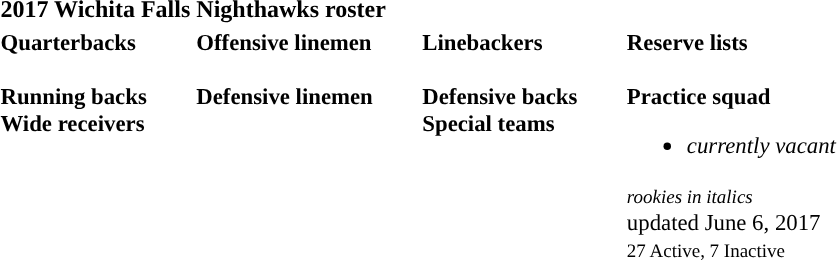<table class="toccolours" style="text-align: left;">
<tr>
<th colspan="7"><strong>2017 Wichita Falls Nighthawks roster</strong></th>
</tr>
<tr>
<td style="font-size: 95%;vertical-align:top;"><strong>Quarterbacks</strong><br><br><strong>Running backs</strong>
<br><strong>Wide receivers</strong>





</td>
<td style="width: 25px;"></td>
<td style="font-size: 95%;vertical-align:top;"><strong>Offensive linemen</strong><br>




<br><strong>Defensive linemen</strong>





</td>
<td style="width: 25px;"></td>
<td style="font-size: 95%;vertical-align:top;"><strong>Linebackers</strong><br><br><strong>Defensive backs</strong>




<br><strong>Special teams</strong>
</td>
<td style="width: 25px;"></td>
<td style="font-size: 95%;vertical-align:top;"><strong>Reserve lists</strong><br>





<br><strong>Practice squad</strong><ul><li><em>currently vacant</em></li></ul><small><em>rookies in italics</em></small><br>
  updated June 6, 2017<br>
<small>27 Active, 7 Inactive</small></td>
</tr>
<tr>
</tr>
</table>
